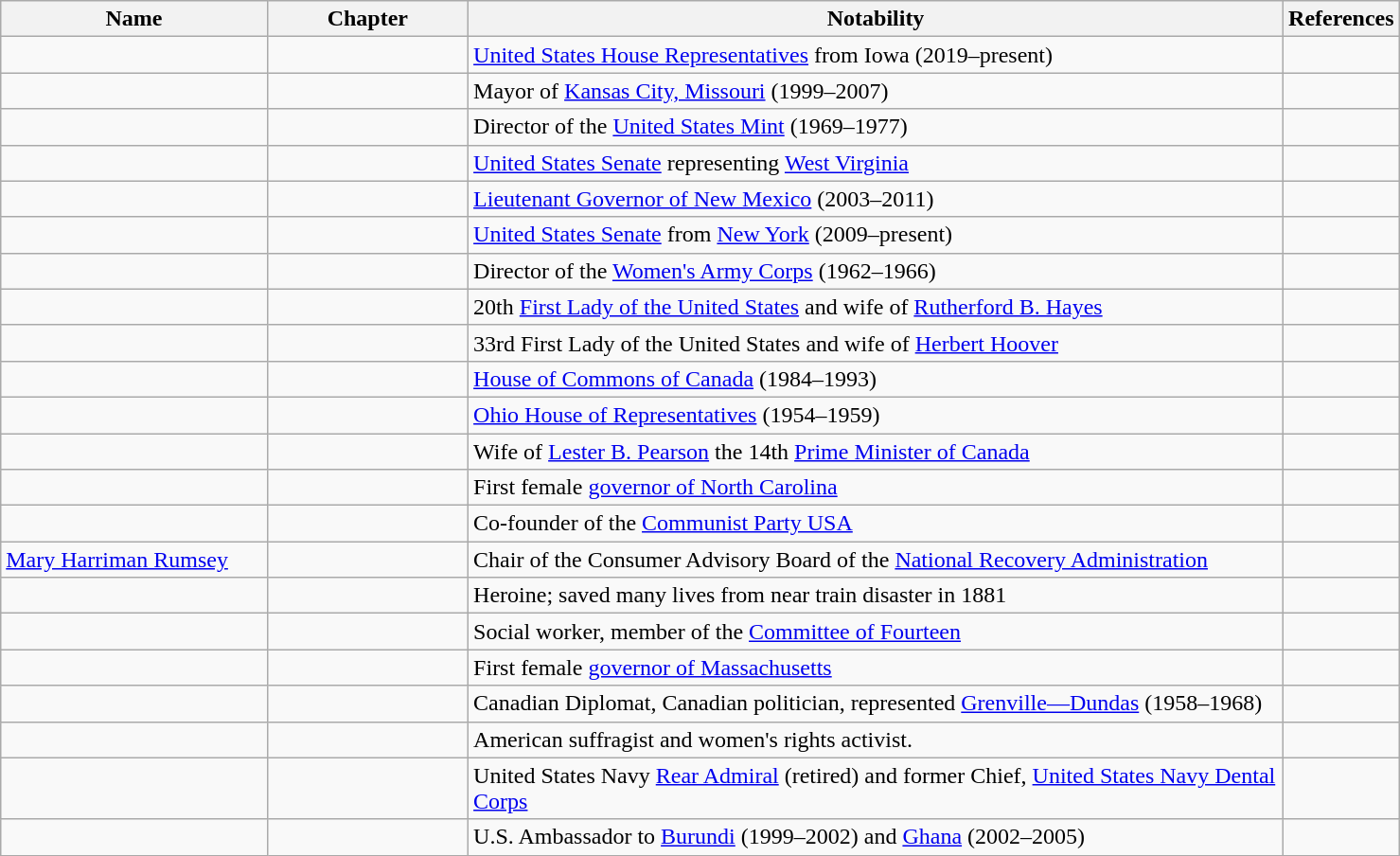<table class="wikitable sortable" style="width:78%;">
<tr valign="top">
<th style="width:20%;">Name</th>
<th style="width:15%;">Chapter</th>
<th style="width:62%;" class="unsortable">Notability</th>
<th style="width:3%;" class="unsortable">References</th>
</tr>
<tr valign="top">
<td></td>
<td></td>
<td><a href='#'>United States House Representatives</a> from Iowa (2019–present)</td>
<td></td>
</tr>
<tr>
<td></td>
<td></td>
<td>Mayor of <a href='#'>Kansas City, Missouri</a> (1999–2007)</td>
<td></td>
</tr>
<tr>
<td></td>
<td></td>
<td>Director of the <a href='#'>United States Mint</a> (1969–1977)</td>
<td></td>
</tr>
<tr>
<td></td>
<td></td>
<td><a href='#'>United States Senate</a> representing <a href='#'>West Virginia</a></td>
<td></td>
</tr>
<tr>
<td></td>
<td></td>
<td><a href='#'>Lieutenant Governor of New Mexico</a> (2003–2011)</td>
<td></td>
</tr>
<tr>
<td></td>
<td></td>
<td><a href='#'>United States Senate</a> from <a href='#'>New York</a> (2009–present)</td>
<td></td>
</tr>
<tr>
<td></td>
<td></td>
<td>Director of the <a href='#'>Women's Army Corps</a> (1962–1966)</td>
<td></td>
</tr>
<tr>
<td></td>
<td></td>
<td>20th <a href='#'>First Lady of the United States</a> and wife of <a href='#'>Rutherford B. Hayes</a></td>
<td></td>
</tr>
<tr>
<td></td>
<td></td>
<td>33rd First Lady of the United States and wife of <a href='#'>Herbert Hoover</a></td>
<td></td>
</tr>
<tr>
<td></td>
<td></td>
<td><a href='#'>House of Commons of Canada</a> (1984–1993)</td>
<td></td>
</tr>
<tr>
<td></td>
<td></td>
<td><a href='#'>Ohio House of Representatives</a> (1954–1959)</td>
<td></td>
</tr>
<tr>
<td></td>
<td></td>
<td>Wife of <a href='#'>Lester B. Pearson</a> the 14th <a href='#'>Prime Minister of Canada</a></td>
<td></td>
</tr>
<tr>
<td></td>
<td></td>
<td>First female <a href='#'>governor of North Carolina</a></td>
<td></td>
</tr>
<tr>
<td></td>
<td></td>
<td>Co-founder of the <a href='#'>Communist Party USA</a></td>
<td></td>
</tr>
<tr>
<td><a href='#'>Mary Harriman Rumsey</a></td>
<td></td>
<td>Chair of the Consumer Advisory Board of the <a href='#'>National Recovery Administration</a></td>
<td></td>
</tr>
<tr>
<td></td>
<td></td>
<td>Heroine; saved many lives from near train disaster in 1881</td>
<td></td>
</tr>
<tr>
<td></td>
<td></td>
<td>Social worker, member of the <a href='#'>Committee of Fourteen</a></td>
<td></td>
</tr>
<tr>
<td></td>
<td></td>
<td>First female <a href='#'>governor of Massachusetts</a></td>
<td></td>
</tr>
<tr>
<td></td>
<td></td>
<td>Canadian Diplomat, Canadian politician, represented <a href='#'>Grenville—Dundas</a> (1958–1968)</td>
<td></td>
</tr>
<tr>
<td></td>
<td></td>
<td>American suffragist and women's rights activist.</td>
<td></td>
</tr>
<tr>
<td></td>
<td></td>
<td>United States Navy <a href='#'>Rear Admiral</a> (retired) and former Chief, <a href='#'>United States Navy Dental Corps</a></td>
<td></td>
</tr>
<tr>
<td></td>
<td></td>
<td>U.S. Ambassador to <a href='#'>Burundi</a> (1999–2002) and <a href='#'>Ghana</a> (2002–2005)</td>
<td></td>
</tr>
</table>
